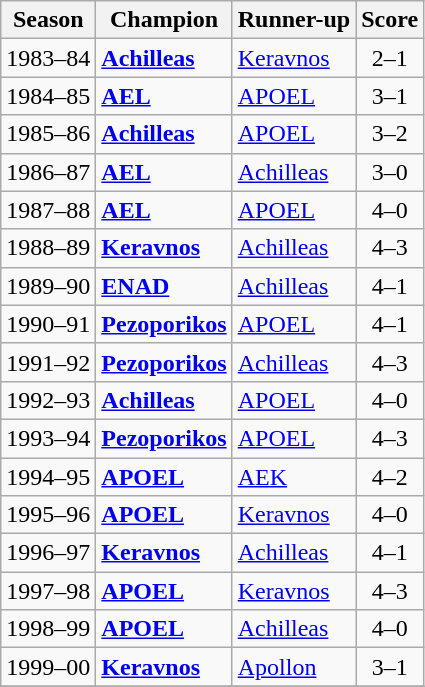<table class="wikitable">
<tr>
<th>Season</th>
<th>Champion</th>
<th>Runner-up</th>
<th>Score</th>
</tr>
<tr>
<td>1983–84</td>
<td><strong><a href='#'>Achilleas</a></strong></td>
<td><a href='#'>Keravnos</a></td>
<td align=center>2–1</td>
</tr>
<tr>
<td>1984–85</td>
<td><strong><a href='#'>AEL</a></strong></td>
<td><a href='#'>APOEL</a></td>
<td align=center>3–1</td>
</tr>
<tr>
<td>1985–86</td>
<td><strong><a href='#'>Achilleas</a></strong></td>
<td><a href='#'>APOEL</a></td>
<td align=center>3–2</td>
</tr>
<tr>
<td>1986–87</td>
<td><strong><a href='#'>AEL</a></strong></td>
<td><a href='#'>Achilleas</a></td>
<td align=center>3–0</td>
</tr>
<tr>
<td>1987–88</td>
<td><strong><a href='#'>AEL</a></strong></td>
<td><a href='#'>APOEL</a></td>
<td align=center>4–0</td>
</tr>
<tr>
<td>1988–89</td>
<td><strong><a href='#'>Keravnos</a></strong></td>
<td><a href='#'>Achilleas</a></td>
<td align=center>4–3</td>
</tr>
<tr>
<td>1989–90</td>
<td><strong><a href='#'>ENAD</a></strong></td>
<td><a href='#'>Achilleas</a></td>
<td align=center>4–1</td>
</tr>
<tr>
<td>1990–91</td>
<td><strong><a href='#'>Pezoporikos</a></strong></td>
<td><a href='#'>APOEL</a></td>
<td align=center>4–1</td>
</tr>
<tr>
<td>1991–92</td>
<td><strong><a href='#'>Pezoporikos</a></strong></td>
<td><a href='#'>Achilleas</a></td>
<td align=center>4–3</td>
</tr>
<tr>
<td>1992–93</td>
<td><strong><a href='#'>Achilleas</a></strong></td>
<td><a href='#'>APOEL</a></td>
<td align=center>4–0</td>
</tr>
<tr>
<td>1993–94</td>
<td><strong><a href='#'>Pezoporikos</a></strong></td>
<td><a href='#'>APOEL</a></td>
<td align=center>4–3</td>
</tr>
<tr>
<td>1994–95</td>
<td><strong><a href='#'>APOEL</a></strong></td>
<td><a href='#'>AEK</a></td>
<td align=center>4–2</td>
</tr>
<tr>
<td>1995–96</td>
<td><strong><a href='#'>APOEL</a></strong></td>
<td><a href='#'>Keravnos</a></td>
<td align=center>4–0</td>
</tr>
<tr>
<td>1996–97</td>
<td><strong><a href='#'>Keravnos</a></strong></td>
<td><a href='#'>Achilleas</a></td>
<td align=center>4–1</td>
</tr>
<tr>
<td>1997–98</td>
<td><strong><a href='#'>APOEL</a></strong></td>
<td><a href='#'>Keravnos</a></td>
<td align=center>4–3</td>
</tr>
<tr>
<td>1998–99</td>
<td><strong><a href='#'>APOEL</a></strong></td>
<td><a href='#'>Achilleas</a></td>
<td align=center>4–0</td>
</tr>
<tr>
<td>1999–00</td>
<td><strong><a href='#'>Keravnos</a></strong></td>
<td><a href='#'>Apollon</a></td>
<td align=center>3–1</td>
</tr>
<tr>
</tr>
</table>
